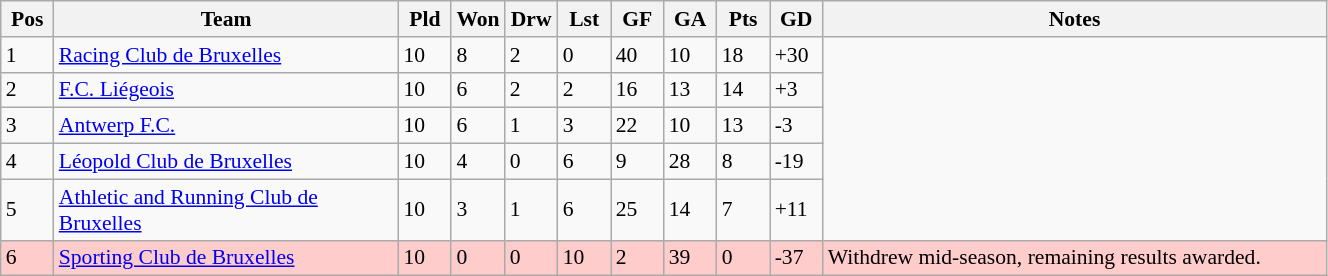<table class="wikitable" width=70% style="font-size:90%">
<tr>
<th width=4%><strong>Pos</strong></th>
<th width=26%><strong>Team</strong></th>
<th width=4%><strong>Pld</strong></th>
<th width=4%><strong>Won</strong></th>
<th width=4%><strong>Drw</strong></th>
<th width=4%><strong>Lst</strong></th>
<th width=4%><strong>GF</strong></th>
<th width=4%><strong>GA</strong></th>
<th width=4%><strong>Pts</strong></th>
<th width=4%><strong>GD</strong></th>
<th width=38%><strong>Notes</strong></th>
</tr>
<tr>
<td>1</td>
<td><a href='#'>Racing Club de Bruxelles</a></td>
<td>10</td>
<td>8</td>
<td>2</td>
<td>0</td>
<td>40</td>
<td>10</td>
<td>18</td>
<td>+30</td>
</tr>
<tr>
<td>2</td>
<td><a href='#'>F.C. Liégeois</a></td>
<td>10</td>
<td>6</td>
<td>2</td>
<td>2</td>
<td>16</td>
<td>13</td>
<td>14</td>
<td>+3</td>
</tr>
<tr>
<td>3</td>
<td><a href='#'>Antwerp F.C.</a></td>
<td>10</td>
<td>6</td>
<td>1</td>
<td>3</td>
<td>22</td>
<td>10</td>
<td>13</td>
<td>-3</td>
</tr>
<tr>
<td>4</td>
<td><a href='#'>Léopold Club de Bruxelles</a></td>
<td>10</td>
<td>4</td>
<td>0</td>
<td>6</td>
<td>9</td>
<td>28</td>
<td>8</td>
<td>-19</td>
</tr>
<tr>
<td>5</td>
<td><a href='#'>Athletic and Running Club de Bruxelles</a></td>
<td>10</td>
<td>3</td>
<td>1</td>
<td>6</td>
<td>25</td>
<td>14</td>
<td>7</td>
<td>+11</td>
</tr>
<tr style="background:#ffcccc;">
<td>6</td>
<td><a href='#'>Sporting Club de Bruxelles</a></td>
<td>10</td>
<td>0</td>
<td>0</td>
<td>10</td>
<td>2</td>
<td>39</td>
<td>0</td>
<td>-37</td>
<td>Withdrew mid-season, remaining results awarded.</td>
</tr>
</table>
